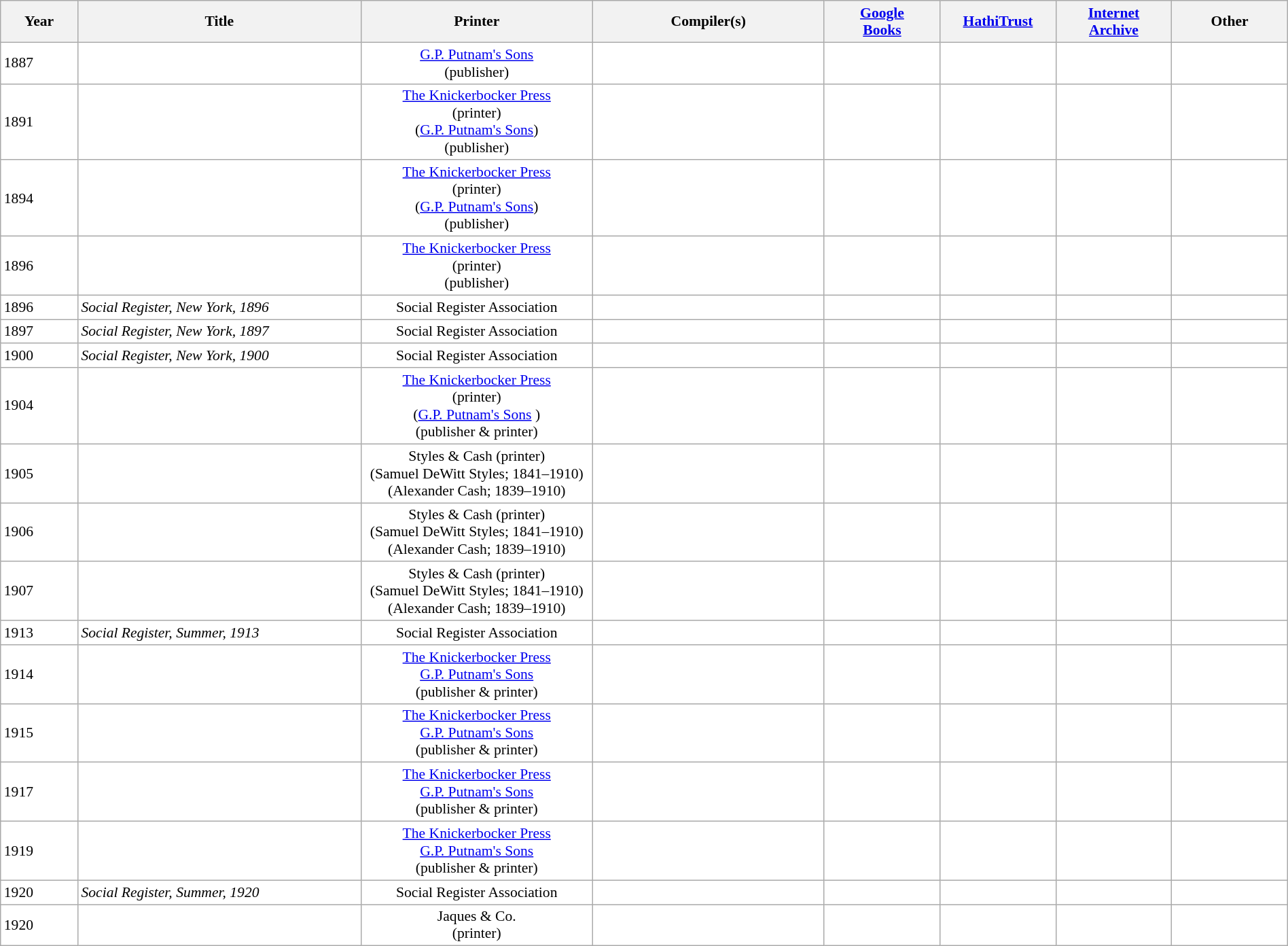<table class="wikitable collapsible sortable" border="0" cellpadding="1" style="color:black; background-color: #FFFFFF; font-size: 90%; width:100%">
<tr>
<th>Year</th>
<th>Title</th>
<th>Printer</th>
<th>Compiler(s)</th>
<th><a href='#'>Google<br>Books</a></th>
<th><a href='#'>HathiTrust</a></th>
<th><a href='#'>Internet<br>Archive</a></th>
<th>Other</th>
</tr>
<tr>
<td width="6%">1887</td>
<td width="22%"  data-sort-value="union 1887"></td>
<td style="text-align:center" width="18%" data-sort-value="putnam 1887"><a href='#'>G.P. Putnam's Sons</a><br>(publisher)</td>
<td style="text-align:center" width="18%"></td>
<td style="text-align:center" width="9%" data-sort-value="google books 1887"></td>
<td style="text-align:center" width="9%"></td>
<td style="text-align:center" width="9%"></td>
<td style="text-align:center" width="9%"></td>
</tr>
<tr>
<td width="6%">1891</td>
<td width="22%"  data-sort-value="union 1891"></td>
<td style="text-align:center" width="18%" data-sort-value="knickerbocker 1891"><a href='#'>The Knickerbocker Press</a><br>(printer)<br>(<a href='#'>G.P. Putnam's Sons</a>)<br>(publisher)</td>
<td style="text-align:center" width="18%"></td>
<td style="text-align:center" width="9%" data-sort-value="google books 1891"></td>
<td style="text-align:center" width="9%"></td>
<td style="text-align:center" width="9%"></td>
<td style="text-align:center" width="9%"></td>
</tr>
<tr>
<td width="6%">1894</td>
<td width="22%"  data-sort-value="union 1894"></td>
<td style="text-align:center" width="18%" data-sort-value="knickerbocker 1894"><a href='#'>The Knickerbocker Press</a><br>(printer)<br>(<a href='#'>G.P. Putnam's Sons</a>)<br>(publisher)</td>
<td style="text-align:center" width="18%"></td>
<td style="text-align:center" width="9%" data-sort-value="google books 1894"></td>
<td style="text-align:center" width="9%"></td>
<td style="text-align:center" width="9%"></td>
<td style="text-align:center" width="9%"></td>
</tr>
<tr>
<td width="6%">1896</td>
<td width="22%"  data-sort-value="union 1896"></td>
<td style="text-align:center" width="18%" data-sort-value="knickerbocker 1896"><a href='#'>The Knickerbocker Press</a><br>(printer)<br>(publisher)</td>
<td style="text-align:center" width="18%"></td>
<td style="text-align:center" width="9%" data-sort-value="google books 1896"></td>
<td style="text-align:center" width="9%"></td>
<td style="text-align:center" width="9%"></td>
<td style="text-align:center" width="9%"></td>
</tr>
<tr>
<td width="6%">1896</td>
<td width="22%"  data-sort-value="social 1896"><em>Social Register, New York, 1896</em><br></td>
<td style="text-align:center" width="18%" data-sort-value="social 1896">Social Register Association</td>
<td style="text-align:center" width="18%"></td>
<td style="text-align:center" width="9%"></td>
<td style="text-align:center" width="9%"></td>
<td style="text-align:center" width="9%"></td>
<td style="text-align:center" width="9%"></td>
</tr>
<tr>
<td width="6%">1897</td>
<td width="22%"  data-sort-value="social 1897"><em>Social Register, New York, 1897</em><br></td>
<td style="text-align:center" width="18%" data-sort-value="social 1897">Social Register Association</td>
<td style="text-align:center" width="18%"></td>
<td style="text-align:center" width="9%"></td>
<td style="text-align:center" width="9%"></td>
<td style="text-align:center" width="9%"></td>
<td style="text-align:center" width="9%"></td>
</tr>
<tr>
<td width="6%">1900</td>
<td width="22%"  data-sort-value="social 1900"><em>Social Register, New York, 1900</em><br></td>
<td style="text-align:center" width="18%" data-sort-value="social 1900">Social Register Association</td>
<td style="text-align:center" width="18%"></td>
<td style="text-align:center" width="9%"></td>
<td style="text-align:center" width="9%"></td>
<td style="text-align:center" width="9%"></td>
<td style="text-align:center" width="9%"></td>
</tr>
<tr>
<td width="6%">1904</td>
<td width="22%"  data-sort-value="union 1904"></td>
<td style="text-align:center" width="18%" data-sort-value="styles 1904"><a href='#'>The Knickerbocker Press</a><br>(printer)<br>(<a href='#'>G.P. Putnam's Sons</a> )<br>(publisher & printer)</td>
<td style="text-align:center" width="18%"></td>
<td style="text-align:center" width="9%" data-sort-value="google books 1904"></td>
<td style="text-align:center" width="9%"></td>
<td style="text-align:center" width="9%"></td>
<td style="text-align:center" width="9%"></td>
</tr>
<tr>
<td width="6%">1905</td>
<td width="22%"  data-sort-value="union 1905"></td>
<td style="text-align:center" width="18%" data-sort-value="styles 1905">Styles & Cash (printer)<br>(Samuel DeWitt Styles; 1841–1910)<br>(Alexander Cash; 1839–1910)</td>
<td style="text-align:center" width="18%"></td>
<td style="text-align:center" width="9%" data-sort-value="google books 1905"></td>
<td style="text-align:center" width="9%"></td>
<td style="text-align:center" width="9%" data-sort-value="internet archive 1905"></td>
<td style="text-align:center" width="9%"></td>
</tr>
<tr>
<td width="6%">1906</td>
<td width="22%"  data-sort-value="union 1906"></td>
<td style="text-align:center" width="18%" data-sort-value="styles 1906">Styles & Cash (printer)<br>(Samuel DeWitt Styles; 1841–1910)<br>(Alexander Cash; 1839–1910)</td>
<td style="text-align:center" width="18%"></td>
<td style="text-align:center" width="9%" data-sort-value="google books 1906"></td>
<td style="text-align:center" width="9%"></td>
<td style="text-align:center" width="9%"></td>
<td style="text-align:center" width="9%"></td>
</tr>
<tr>
<td width="6%">1907</td>
<td width="22%"  data-sort-value="union 1907"></td>
<td style="text-align:center" width="18%" data-sort-value="styles 1907">Styles & Cash (printer)<br>(Samuel DeWitt Styles; 1841–1910)<br>(Alexander Cash; 1839–1910)</td>
<td style="text-align:center" width="18%"></td>
<td style="text-align:center" width="9%" data-sort-value="google books 1907"></td>
<td style="text-align:center" width="9%"></td>
<td style="text-align:center" width="9%"></td>
<td style="text-align:center" width="9%"></td>
</tr>
<tr>
<td width="6%">1913</td>
<td width="22%" data-sort-value="social 1913"><em>Social Register, Summer, 1913</em><br></td>
<td style="text-align:center" width="18%" data-sort-value="social 1913">Social Register Association</td>
<td style="text-align:center" width="18%"></td>
<td style="text-align:center" width="9%" data-sort-value="google books 1913"></td>
<td style="text-align:center" width="9%"></td>
<td style="text-align:center" width="9%"></td>
<td style="text-align:center" width="9%"></td>
</tr>
<tr>
<td width="6%">1914</td>
<td width="22%"  data-sort-value="union 1914"></td>
<td style="text-align:center" width="18%" data-sort-value="knickerbocker 1914"><a href='#'>The Knickerbocker Press</a><br><a href='#'>G.P. Putnam's Sons</a><br>(publisher & printer)</td>
<td style="text-align:center" width="18%"></td>
<td style="text-align:center" width="9%" data-sort-value="google books 1914"></td>
<td style="text-align:center" width="9%"></td>
<td style="text-align:center" width="9%"></td>
<td style="text-align:center" width="9%"></td>
</tr>
<tr>
<td width="6%">1915</td>
<td width="22%"  data-sort-value="union 1915"></td>
<td style="text-align:center" width="18%" data-sort-value="knickerbocker 1915"><a href='#'>The Knickerbocker Press</a><br><a href='#'>G.P. Putnam's Sons</a><br>(publisher & printer)</td>
<td style="text-align:center" width="18%"></td>
<td style="text-align:center" width="9%" data-sort-value="google books 1915"></td>
<td style="text-align:center" width="9%"></td>
<td style="text-align:center" width="9%"></td>
<td style="text-align:center" width="9%"></td>
</tr>
<tr>
<td width="6%">1917</td>
<td width="22%"  data-sort-value="union 1917"></td>
<td style="text-align:center" width="18%" data-sort-value="knickerbocker 1917"><a href='#'>The Knickerbocker Press</a><br><a href='#'>G.P. Putnam's Sons</a><br>(publisher & printer)</td>
<td style="text-align:center" width="18%"></td>
<td style="text-align:center" width="9%" data-sort-value="google books 1917"></td>
<td style="text-align:center" width="9%"></td>
<td style="text-align:center" width="9%"></td>
<td style="text-align:center" width="9%"></td>
</tr>
<tr>
<td width="6%">1919</td>
<td width="22%" data-sort-value="union 1919"></td>
<td style="text-align:center" width="18%" data-sort-value="knickerbocker 1919"><a href='#'>The Knickerbocker Press</a><br><a href='#'>G.P. Putnam's Sons</a><br>(publisher & printer)</td>
<td style="text-align:center" width="18%"></td>
<td style="text-align:center" width="9%" data-sort-value="google books 1919"></td>
<td style="text-align:center" width="9%"></td>
<td style="text-align:center" width="9%"></td>
<td style="text-align:center" width="9%"></td>
</tr>
<tr>
<td width="6%">1920</td>
<td width="22%" data-sort-value="social 1920"><em>Social Register, Summer, 1920</em><br></td>
<td style="text-align:center" width="18%" data-sort-value="social 1920">Social Register Association</td>
<td style="text-align:center" width="18%"></td>
<td style="text-align:center" width="9%" data-sort-value="google books 1920"></td>
<td style="text-align:center" width="9%"></td>
<td style="text-align:center" width="9%"></td>
<td style="text-align:center" width="9%"></td>
</tr>
<tr>
<td width="6%">1920</td>
<td width="22%"  data-sort-value="union 1920"></td>
<td style="text-align:center" width="18%" data-sort-value="jaques 1920">Jaques & Co.<br>(printer)</td>
<td style="text-align:center" width="18%"></td>
<td style="text-align:center" width="9%" data-sort-value="google books 1920"></td>
<td style="text-align:center" width="9%"></td>
<td style="text-align:center" width="9%"></td>
<td style="text-align:center" width="9%"></td>
</tr>
</table>
